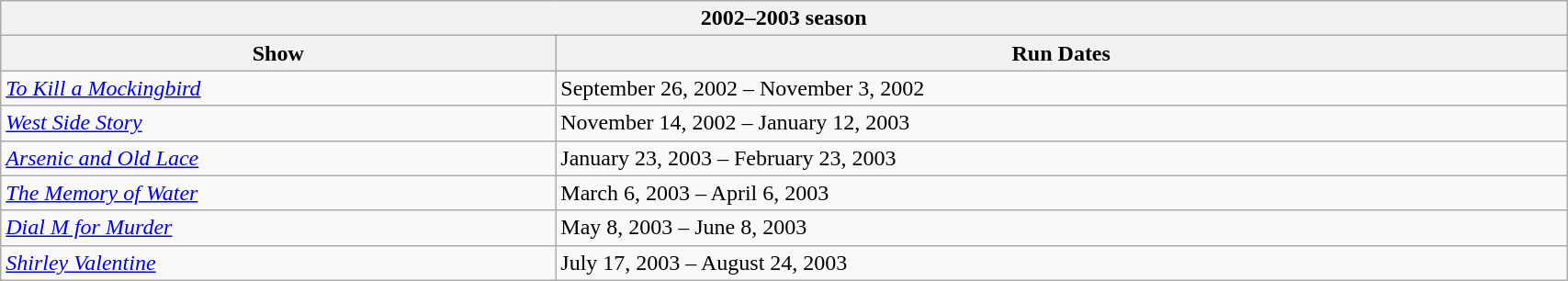<table class="wikitable collapsible collapsed" width=90%>
<tr>
<th colspan=2>2002–2003 season</th>
</tr>
<tr>
<th>Show</th>
<th>Run Dates</th>
</tr>
<tr>
<td><em><a href='#'>To Kill a Mockingbird</a></em></td>
<td>September 26, 2002 – November 3, 2002</td>
</tr>
<tr>
<td><em><a href='#'>West Side Story</a></em></td>
<td>November 14, 2002 – January 12, 2003</td>
</tr>
<tr>
<td><em><a href='#'>Arsenic and Old Lace</a></em></td>
<td>January 23, 2003 – February 23, 2003</td>
</tr>
<tr>
<td><em><a href='#'>The Memory of Water</a></em></td>
<td>March 6, 2003 – April 6, 2003</td>
</tr>
<tr>
<td><em><a href='#'>Dial M for Murder</a></em></td>
<td>May 8, 2003 – June 8, 2003</td>
</tr>
<tr>
<td><em><a href='#'>Shirley Valentine</a></em></td>
<td>July 17, 2003 – August 24, 2003</td>
</tr>
</table>
